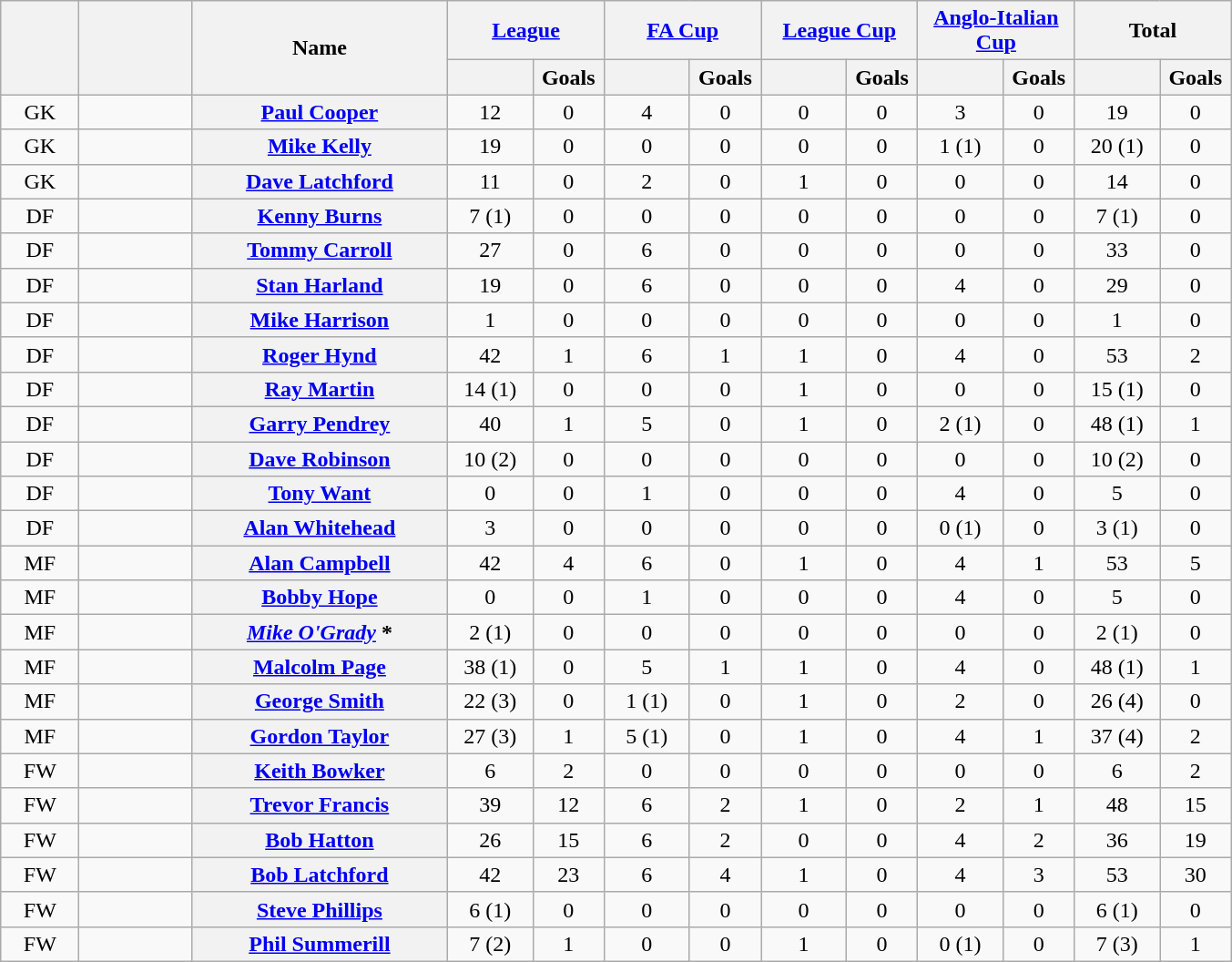<table class="wikitable plainrowheaders" style="text-align:center;">
<tr>
<th rowspan="2" scope="col" width="50"></th>
<th rowspan="2" scope="col" width="75"></th>
<th rowspan="2" scope="col" width="180" scope=col>Name</th>
<th colspan="2"><a href='#'>League</a></th>
<th colspan="2"><a href='#'>FA Cup</a></th>
<th colspan="2"><a href='#'>League Cup</a></th>
<th colspan="2"><a href='#'>Anglo-Italian Cup</a></th>
<th colspan="2">Total</th>
</tr>
<tr>
<th scope="col" width="55"></th>
<th scope="col" width="45">Goals</th>
<th scope="col" width="55"></th>
<th scope="col" width="45">Goals</th>
<th scope="col" width="55"></th>
<th scope="col" width="45">Goals</th>
<th scope="col" width="55"></th>
<th scope="col" width="45">Goals</th>
<th scope="col" width="55"></th>
<th scope="col" width="45">Goals</th>
</tr>
<tr>
<td>GK</td>
<td></td>
<th scope="row"><a href='#'>Paul Cooper</a></th>
<td>12</td>
<td>0</td>
<td>4</td>
<td>0</td>
<td>0</td>
<td>0</td>
<td>3</td>
<td>0</td>
<td>19</td>
<td>0</td>
</tr>
<tr>
<td>GK</td>
<td></td>
<th scope="row"><a href='#'>Mike Kelly</a></th>
<td>19</td>
<td>0</td>
<td>0</td>
<td>0</td>
<td>0</td>
<td>0</td>
<td>1 (1)</td>
<td>0</td>
<td>20 (1)</td>
<td>0</td>
</tr>
<tr>
<td>GK</td>
<td></td>
<th scope="row"><a href='#'>Dave Latchford</a></th>
<td>11</td>
<td>0</td>
<td>2</td>
<td>0</td>
<td>1</td>
<td>0</td>
<td>0</td>
<td>0</td>
<td>14</td>
<td>0</td>
</tr>
<tr>
<td>DF</td>
<td></td>
<th scope="row"><a href='#'>Kenny Burns</a></th>
<td>7 (1)</td>
<td>0</td>
<td>0</td>
<td>0</td>
<td>0</td>
<td>0</td>
<td>0</td>
<td>0</td>
<td>7 (1)</td>
<td>0</td>
</tr>
<tr>
<td>DF</td>
<td></td>
<th scope="row"><a href='#'>Tommy Carroll</a></th>
<td>27</td>
<td>0</td>
<td>6</td>
<td>0</td>
<td>0</td>
<td>0</td>
<td>0</td>
<td>0</td>
<td>33</td>
<td>0</td>
</tr>
<tr>
<td>DF</td>
<td></td>
<th scope="row"><a href='#'>Stan Harland</a></th>
<td>19</td>
<td>0</td>
<td>6</td>
<td>0</td>
<td>0</td>
<td>0</td>
<td>4</td>
<td>0</td>
<td>29</td>
<td>0</td>
</tr>
<tr>
<td>DF</td>
<td></td>
<th scope="row"><a href='#'>Mike Harrison</a></th>
<td>1</td>
<td>0</td>
<td>0</td>
<td>0</td>
<td>0</td>
<td>0</td>
<td>0</td>
<td>0</td>
<td>1</td>
<td>0</td>
</tr>
<tr>
<td>DF</td>
<td></td>
<th scope="row"><a href='#'>Roger Hynd</a></th>
<td>42</td>
<td>1</td>
<td>6</td>
<td>1</td>
<td>1</td>
<td>0</td>
<td>4</td>
<td>0</td>
<td>53</td>
<td>2</td>
</tr>
<tr>
<td>DF</td>
<td></td>
<th scope="row"><a href='#'>Ray Martin</a></th>
<td>14 (1)</td>
<td>0</td>
<td>0</td>
<td>0</td>
<td>1</td>
<td>0</td>
<td>0</td>
<td>0</td>
<td>15 (1)</td>
<td>0</td>
</tr>
<tr>
<td>DF</td>
<td></td>
<th scope="row"><a href='#'>Garry Pendrey</a></th>
<td>40</td>
<td>1</td>
<td>5</td>
<td>0</td>
<td>1</td>
<td>0</td>
<td>2 (1)</td>
<td>0</td>
<td>48 (1)</td>
<td>1</td>
</tr>
<tr>
<td>DF</td>
<td></td>
<th scope="row"><a href='#'>Dave Robinson</a></th>
<td>10 (2)</td>
<td>0</td>
<td>0</td>
<td>0</td>
<td>0</td>
<td>0</td>
<td>0</td>
<td>0</td>
<td>10 (2)</td>
<td>0</td>
</tr>
<tr>
<td>DF</td>
<td></td>
<th scope="row"><a href='#'>Tony Want</a></th>
<td>0</td>
<td>0</td>
<td>1</td>
<td>0</td>
<td>0</td>
<td>0</td>
<td>4</td>
<td>0</td>
<td>5</td>
<td>0</td>
</tr>
<tr>
<td>DF</td>
<td></td>
<th scope="row"><a href='#'>Alan Whitehead</a></th>
<td>3</td>
<td>0</td>
<td>0</td>
<td>0</td>
<td>0</td>
<td>0</td>
<td>0 (1)</td>
<td>0</td>
<td>3 (1)</td>
<td>0</td>
</tr>
<tr>
<td>MF</td>
<td></td>
<th scope="row"><a href='#'>Alan Campbell</a></th>
<td>42</td>
<td>4</td>
<td>6</td>
<td>0</td>
<td>1</td>
<td>0</td>
<td>4</td>
<td>1</td>
<td>53</td>
<td>5</td>
</tr>
<tr>
<td>MF</td>
<td></td>
<th scope="row"><a href='#'>Bobby Hope</a></th>
<td>0</td>
<td>0</td>
<td>1</td>
<td>0</td>
<td>0</td>
<td>0</td>
<td>4</td>
<td>0</td>
<td>5</td>
<td>0</td>
</tr>
<tr>
<td>MF</td>
<td></td>
<th scope="row"><em><a href='#'>Mike O'Grady</a></em> *</th>
<td>2 (1)</td>
<td>0</td>
<td>0</td>
<td>0</td>
<td>0</td>
<td>0</td>
<td>0</td>
<td>0</td>
<td>2 (1)</td>
<td>0</td>
</tr>
<tr>
<td>MF</td>
<td></td>
<th scope="row"><a href='#'>Malcolm Page</a></th>
<td>38 (1)</td>
<td>0</td>
<td>5</td>
<td>1</td>
<td>1</td>
<td>0</td>
<td>4</td>
<td>0</td>
<td>48 (1)</td>
<td>1</td>
</tr>
<tr>
<td>MF</td>
<td></td>
<th scope="row"><a href='#'>George Smith</a></th>
<td>22 (3)</td>
<td>0</td>
<td>1 (1)</td>
<td>0</td>
<td>1</td>
<td>0</td>
<td>2</td>
<td>0</td>
<td>26 (4)</td>
<td>0</td>
</tr>
<tr>
<td>MF</td>
<td></td>
<th scope="row"><a href='#'>Gordon Taylor</a></th>
<td>27 (3)</td>
<td>1</td>
<td>5 (1)</td>
<td>0</td>
<td>1</td>
<td>0</td>
<td>4</td>
<td>1</td>
<td>37 (4)</td>
<td>2</td>
</tr>
<tr>
<td>FW</td>
<td></td>
<th scope="row"><a href='#'>Keith Bowker</a></th>
<td>6</td>
<td>2</td>
<td>0</td>
<td>0</td>
<td>0</td>
<td>0</td>
<td>0</td>
<td>0</td>
<td>6</td>
<td>2</td>
</tr>
<tr>
<td>FW</td>
<td></td>
<th scope="row"><a href='#'>Trevor Francis</a></th>
<td>39</td>
<td>12</td>
<td>6</td>
<td>2</td>
<td>1</td>
<td>0</td>
<td>2</td>
<td>1</td>
<td>48</td>
<td>15</td>
</tr>
<tr>
<td>FW</td>
<td></td>
<th scope="row"><a href='#'>Bob Hatton</a></th>
<td>26</td>
<td>15</td>
<td>6</td>
<td>2</td>
<td>0</td>
<td>0</td>
<td>4</td>
<td>2</td>
<td>36</td>
<td>19</td>
</tr>
<tr>
<td>FW</td>
<td></td>
<th scope="row"><a href='#'>Bob Latchford</a></th>
<td>42</td>
<td>23</td>
<td>6</td>
<td>4</td>
<td>1</td>
<td>0</td>
<td>4</td>
<td>3</td>
<td>53</td>
<td>30</td>
</tr>
<tr>
<td>FW</td>
<td></td>
<th scope="row"><a href='#'>Steve Phillips</a></th>
<td>6 (1)</td>
<td>0</td>
<td>0</td>
<td>0</td>
<td>0</td>
<td>0</td>
<td>0</td>
<td>0</td>
<td>6 (1)</td>
<td>0</td>
</tr>
<tr>
<td>FW</td>
<td></td>
<th scope="row"><a href='#'>Phil Summerill</a></th>
<td>7 (2)</td>
<td>1</td>
<td>0</td>
<td>0</td>
<td>1</td>
<td>0</td>
<td>0 (1)</td>
<td>0</td>
<td>7 (3)</td>
<td>1</td>
</tr>
</table>
